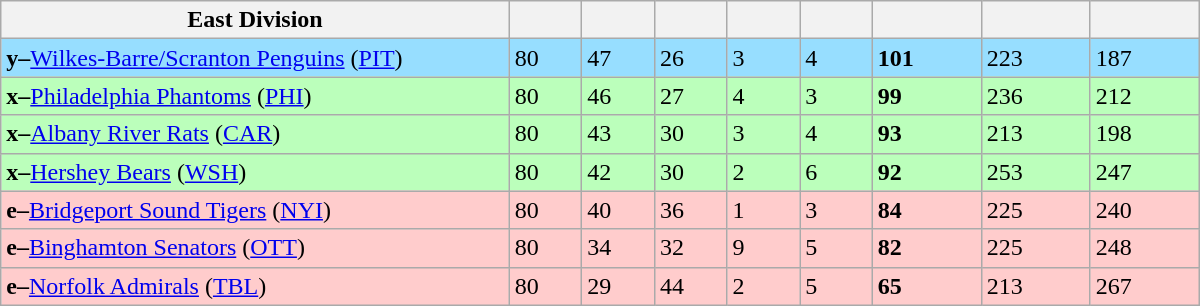<table class="wikitable" style="width:50em">
<tr>
<th width="35%">East Division</th>
<th width="5%"></th>
<th width="5%"></th>
<th width="5%"></th>
<th width="5%"></th>
<th width="5%"></th>
<th width="7.5%"></th>
<th width="7.5%"></th>
<th width="7.5%"></th>
</tr>
<tr bgcolor="#97DEFF">
<td><strong>y–</strong><a href='#'>Wilkes-Barre/Scranton Penguins</a> (<a href='#'>PIT</a>)</td>
<td>80</td>
<td>47</td>
<td>26</td>
<td>3</td>
<td>4</td>
<td><strong>101</strong></td>
<td>223</td>
<td>187</td>
</tr>
<tr bgcolor="#bbffbb">
<td><strong>x–</strong><a href='#'>Philadelphia Phantoms</a> (<a href='#'>PHI</a>)</td>
<td>80</td>
<td>46</td>
<td>27</td>
<td>4</td>
<td>3</td>
<td><strong>99</strong></td>
<td>236</td>
<td>212</td>
</tr>
<tr bgcolor="#bbffbb">
<td><strong>x–</strong><a href='#'>Albany River Rats</a> (<a href='#'>CAR</a>)</td>
<td>80</td>
<td>43</td>
<td>30</td>
<td>3</td>
<td>4</td>
<td><strong>93</strong></td>
<td>213</td>
<td>198</td>
</tr>
<tr bgcolor="#bbffbb">
<td><strong>x–</strong><a href='#'>Hershey Bears</a> (<a href='#'>WSH</a>)</td>
<td>80</td>
<td>42</td>
<td>30</td>
<td>2</td>
<td>6</td>
<td><strong>92</strong></td>
<td>253</td>
<td>247</td>
</tr>
<tr bgcolor=#ffcccc>
<td><strong>e–</strong><a href='#'>Bridgeport Sound Tigers</a> (<a href='#'>NYI</a>)</td>
<td>80</td>
<td>40</td>
<td>36</td>
<td>1</td>
<td>3</td>
<td><strong>84</strong></td>
<td>225</td>
<td>240</td>
</tr>
<tr bgcolor=#ffcccc>
<td><strong>e–</strong><a href='#'>Binghamton Senators</a> (<a href='#'>OTT</a>)</td>
<td>80</td>
<td>34</td>
<td>32</td>
<td>9</td>
<td>5</td>
<td><strong>82</strong></td>
<td>225</td>
<td>248</td>
</tr>
<tr bgcolor=#ffcccc>
<td><strong>e–</strong><a href='#'>Norfolk Admirals</a> (<a href='#'>TBL</a>)</td>
<td>80</td>
<td>29</td>
<td>44</td>
<td>2</td>
<td>5</td>
<td><strong>65</strong></td>
<td>213</td>
<td>267</td>
</tr>
</table>
